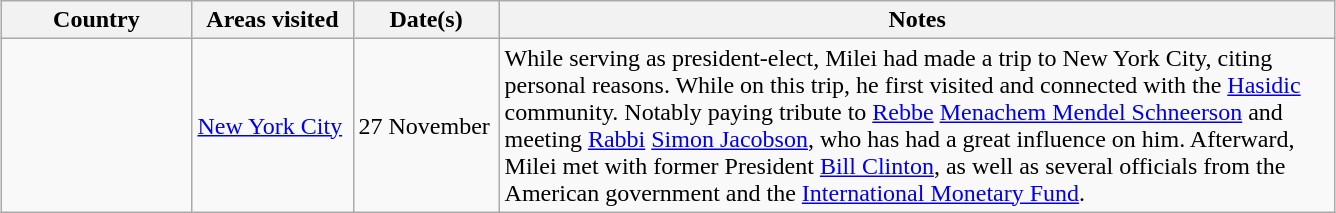<table class="wikitable" style="margin: 1em auto 1em auto">
<tr>
<th width=120>Country</th>
<th width=100>Areas visited</th>
<th width=90>Date(s)</th>
<th width=550>Notes</th>
</tr>
<tr>
<td></td>
<td><a href='#'>New York City</a></td>
<td>27 November</td>
<td> While serving as president-elect, Milei had made a trip to New York City, citing personal reasons. While on this trip, he first visited and connected with the <a href='#'>Hasidic</a> community. Notably paying tribute to <a href='#'>Rebbe</a> <a href='#'>Menachem Mendel Schneerson</a> and meeting <a href='#'>Rabbi</a> <a href='#'>Simon Jacobson</a>, who has had a great influence on him. Afterward, Milei met with former President <a href='#'>Bill Clinton</a>, as well as several officials from the American government and the <a href='#'>International Monetary Fund</a>.</td>
</tr>
</table>
